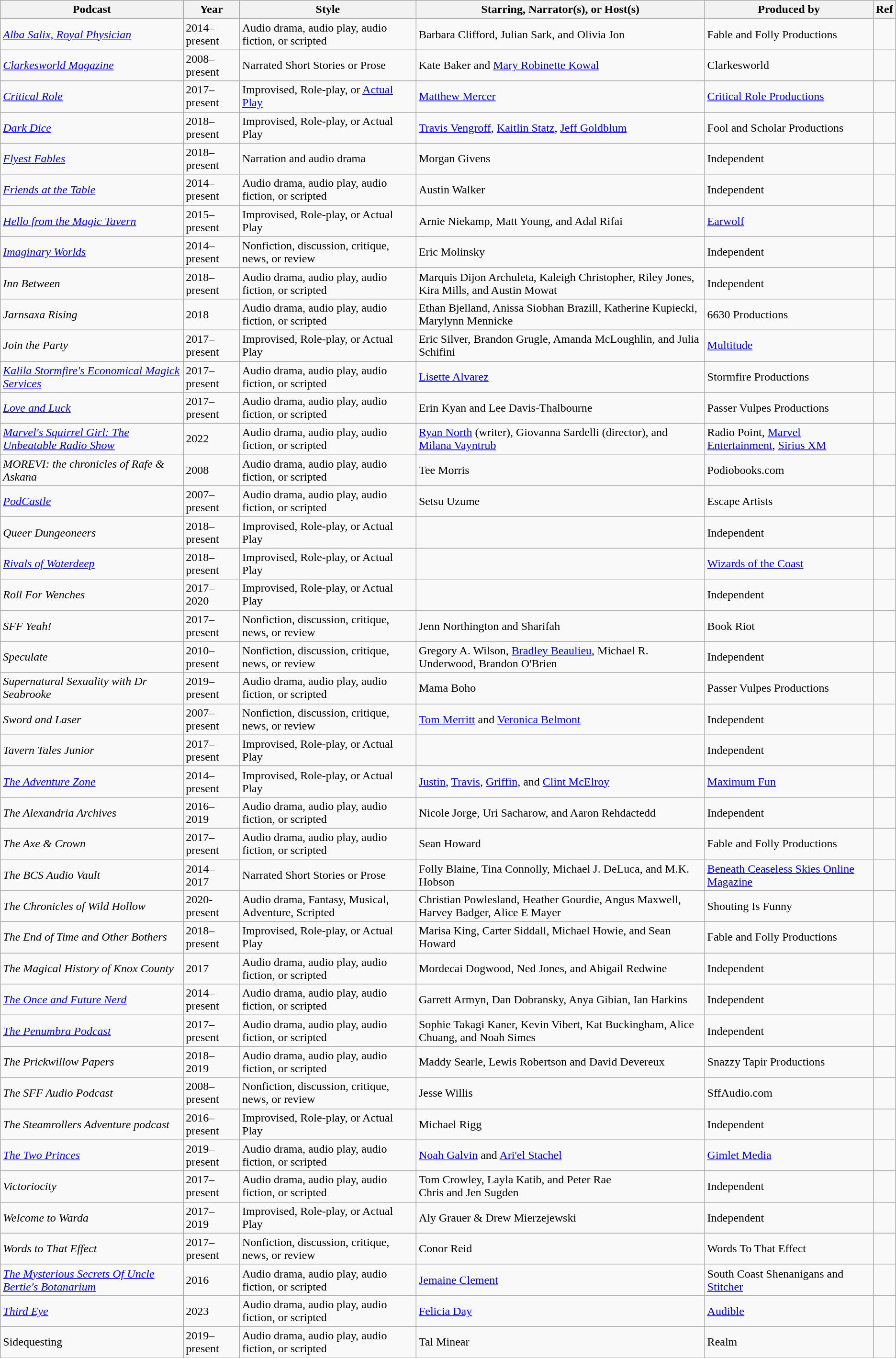<table class="wikitable sortable">
<tr>
<th>Podcast</th>
<th>Year</th>
<th>Style</th>
<th>Starring, Narrator(s), or Host(s)</th>
<th>Produced by</th>
<th>Ref</th>
</tr>
<tr>
<td><em><a href='#'>Alba Salix, Royal Physician</a></em></td>
<td>2014–present</td>
<td>Audio drama, audio play, audio fiction, or scripted</td>
<td>Barbara Clifford, Julian Sark, and Olivia Jon</td>
<td>Fable and Folly Productions</td>
<td></td>
</tr>
<tr>
<td><em><a href='#'>Clarkesworld Magazine</a></em></td>
<td>2008–present</td>
<td>Narrated Short Stories or Prose</td>
<td>Kate Baker and <a href='#'>Mary Robinette Kowal</a></td>
<td>Clarkesworld</td>
<td></td>
</tr>
<tr>
<td><em><a href='#'>Critical Role</a></em></td>
<td>2017–present</td>
<td>Improvised, Role-play, or <a href='#'>Actual Play</a></td>
<td><a href='#'>Matthew Mercer</a></td>
<td><a href='#'>Critical Role Productions</a></td>
<td></td>
</tr>
<tr>
<td><em><a href='#'>Dark Dice</a></em></td>
<td>2018–present</td>
<td>Improvised, Role-play, or Actual Play</td>
<td><a href='#'>Travis Vengroff</a>, <a href='#'>Kaitlin Statz</a>, <a href='#'>Jeff Goldblum</a></td>
<td>Fool and Scholar Productions</td>
<td></td>
</tr>
<tr>
<td><em><a href='#'>Flyest Fables</a></em></td>
<td>2018–present</td>
<td>Narration and audio drama</td>
<td>Morgan Givens</td>
<td>Independent</td>
<td></td>
</tr>
<tr>
<td><em><a href='#'>Friends at the Table</a></em></td>
<td>2014–present</td>
<td>Audio drama, audio play, audio fiction, or scripted</td>
<td>Austin Walker</td>
<td>Independent</td>
<td></td>
</tr>
<tr>
<td><em><a href='#'>Hello from the Magic Tavern</a></em></td>
<td>2015–present</td>
<td>Improvised, Role-play, or Actual Play</td>
<td>Arnie Niekamp, Matt Young, and Adal Rifai</td>
<td><a href='#'>Earwolf</a></td>
<td></td>
</tr>
<tr>
<td><em><a href='#'>Imaginary Worlds</a></em></td>
<td>2014–present</td>
<td>Nonfiction, discussion, critique, news, or review</td>
<td>Eric Molinsky</td>
<td>Independent</td>
<td></td>
</tr>
<tr>
<td><em>Inn Between</em></td>
<td>2018–present</td>
<td>Audio drama, audio play, audio fiction, or scripted</td>
<td>Marquis Dijon Archuleta, Kaleigh Christopher, Riley Jones, Kira Mills, and Austin Mowat</td>
<td>Independent</td>
<td></td>
</tr>
<tr>
<td><em>Jarnsaxa Rising</em></td>
<td>2018</td>
<td>Audio drama, audio play, audio fiction, or scripted</td>
<td>Ethan Bjelland, Anissa Siobhan Brazill, Katherine Kupiecki, Marylynn Mennicke</td>
<td>6630 Productions</td>
<td></td>
</tr>
<tr>
<td><em>Join the Party</em></td>
<td>2017–present</td>
<td>Improvised, Role-play, or Actual Play</td>
<td>Eric Silver, Brandon Grugle, Amanda McLoughlin, and Julia Schifini</td>
<td><a href='#'>Multitude</a></td>
<td></td>
</tr>
<tr>
<td><em><a href='#'>Kalila Stormfire's Economical Magick Services</a></em></td>
<td>2017–present</td>
<td>Audio drama, audio play, audio fiction, or scripted</td>
<td><a href='#'>Lisette Alvarez</a></td>
<td>Stormfire Productions</td>
<td></td>
</tr>
<tr>
<td><em><a href='#'>Love and Luck</a></em></td>
<td>2017–present</td>
<td>Audio drama, audio play, audio fiction, or scripted</td>
<td>Erin Kyan and Lee Davis-Thalbourne</td>
<td>Passer Vulpes Productions</td>
<td></td>
</tr>
<tr>
<td><em><a href='#'>Marvel's Squirrel Girl: The Unbeatable Radio Show</a></em></td>
<td>2022</td>
<td>Audio drama, audio play, audio fiction, or scripted</td>
<td><a href='#'>Ryan North</a> (writer), Giovanna Sardelli (director), and <a href='#'>Milana Vayntrub</a></td>
<td>Radio Point, <a href='#'>Marvel Entertainment</a>, <a href='#'>Sirius XM</a></td>
<td></td>
</tr>
<tr>
<td><em>MOREVI: the chronicles of Rafe & Askana</em></td>
<td>2008</td>
<td>Audio drama, audio play, audio fiction, or scripted</td>
<td>Tee Morris</td>
<td>Podiobooks.com</td>
<td></td>
</tr>
<tr>
<td><em><a href='#'>PodCastle</a></em></td>
<td>2007–present</td>
<td>Audio drama, audio play, audio fiction, or scripted</td>
<td>Setsu Uzume</td>
<td>Escape Artists</td>
<td></td>
</tr>
<tr>
<td><em>Queer Dungeoneers</em></td>
<td>2018–present</td>
<td>Improvised, Role-play, or Actual Play</td>
<td></td>
<td>Independent</td>
<td></td>
</tr>
<tr>
<td><em><a href='#'>Rivals of Waterdeep</a></em></td>
<td>2018–present</td>
<td>Improvised, Role-play, or Actual Play</td>
<td></td>
<td><a href='#'>Wizards of the Coast</a></td>
<td></td>
</tr>
<tr>
<td><em>Roll For Wenches</em></td>
<td>2017–2020</td>
<td>Improvised, Role-play, or Actual Play</td>
<td></td>
<td>Independent</td>
<td></td>
</tr>
<tr>
<td><em>SFF Yeah!</em></td>
<td>2017–present</td>
<td>Nonfiction, discussion, critique, news, or review</td>
<td>Jenn Northington and Sharifah</td>
<td>Book Riot</td>
<td></td>
</tr>
<tr>
<td><em>Speculate</em></td>
<td>2010–present</td>
<td>Nonfiction, discussion, critique, news, or review</td>
<td>Gregory A. Wilson, <a href='#'>Bradley Beaulieu</a>, Michael R. Underwood, Brandon O'Brien</td>
<td>Independent</td>
<td><em></em></td>
</tr>
<tr>
<td><em>Supernatural Sexuality with Dr Seabrooke</em></td>
<td>2019–present</td>
<td>Audio drama, audio play, audio fiction, or scripted</td>
<td>Mama Boho</td>
<td>Passer Vulpes Productions</td>
<td></td>
</tr>
<tr>
<td><em>Sword and Laser</em></td>
<td>2007–present</td>
<td>Nonfiction, discussion, critique, news, or review</td>
<td><a href='#'>Tom Merritt</a> and <a href='#'>Veronica Belmont</a></td>
<td>Independent</td>
<td></td>
</tr>
<tr>
<td><em>Tavern Tales Junior</em></td>
<td>2017–present</td>
<td>Improvised, Role-play, or Actual Play</td>
<td></td>
<td>Independent</td>
<td></td>
</tr>
<tr>
<td><em><a href='#'>The Adventure Zone</a></em></td>
<td>2014–present</td>
<td>Improvised, Role-play, or Actual Play</td>
<td><a href='#'>Justin</a>, <a href='#'>Travis</a>, <a href='#'>Griffin</a>, and <a href='#'>Clint McElroy</a></td>
<td><a href='#'>Maximum Fun</a></td>
<td></td>
</tr>
<tr>
<td><em>The Alexandria Archives</em></td>
<td>2016–2019</td>
<td>Audio drama, audio play, audio fiction, or scripted</td>
<td>Nicole Jorge, Uri Sacharow, and Aaron Rehdactedd</td>
<td>Independent</td>
<td></td>
</tr>
<tr>
<td><em>The Axe & Crown</em></td>
<td>2017–present</td>
<td>Audio drama, audio play, audio fiction, or scripted</td>
<td>Sean Howard</td>
<td>Fable and Folly Productions</td>
<td></td>
</tr>
<tr>
<td><em>The BCS Audio Vault</em></td>
<td>2014–2017</td>
<td>Narrated Short Stories or Prose</td>
<td>Folly Blaine, Tina Connolly, Michael J. DeLuca, and M.K. Hobson</td>
<td><a href='#'>Beneath Ceaseless Skies Online Magazine</a></td>
<td></td>
</tr>
<tr>
<td><em>The Chronicles of Wild Hollow</em></td>
<td>2020-present</td>
<td>Audio drama, Fantasy, Musical, Adventure, Scripted</td>
<td>Christian Powlesland, Heather Gourdie, Angus Maxwell, Harvey Badger, Alice E Mayer</td>
<td>Shouting Is Funny</td>
<td></td>
</tr>
<tr>
<td><em>The End of Time and Other Bothers</em></td>
<td>2018–present</td>
<td>Improvised, Role-play, or Actual Play</td>
<td>Marisa King, Carter Siddall, Michael Howie, and Sean Howard</td>
<td>Fable and Folly Productions</td>
<td></td>
</tr>
<tr>
<td><em>The Magical History of Knox County</em></td>
<td>2017</td>
<td>Audio drama, audio play, audio fiction, or scripted</td>
<td>Mordecai Dogwood, Ned Jones, and Abigail Redwine</td>
<td>Independent</td>
<td></td>
</tr>
<tr>
<td><em><a href='#'>The Once and Future Nerd</a></em></td>
<td>2014–present</td>
<td>Audio drama, audio play, audio fiction, or scripted</td>
<td>Garrett Armyn, Dan Dobransky, Anya Gibian, Ian Harkins</td>
<td>Independent</td>
<td></td>
</tr>
<tr>
<td><em><a href='#'>The Penumbra Podcast</a></em></td>
<td>2017–present</td>
<td>Audio drama, audio play, audio fiction, or scripted</td>
<td>Sophie Takagi Kaner, Kevin Vibert, Kat Buckingham, Alice Chuang, and Noah Simes</td>
<td>Independent</td>
<td></td>
</tr>
<tr>
<td><em>The Prickwillow Papers</em></td>
<td>2018–2019</td>
<td>Audio drama, audio play, audio fiction, or scripted</td>
<td>Maddy Searle, Lewis Robertson and David Devereux</td>
<td>Snazzy Tapir Productions</td>
<td></td>
</tr>
<tr>
<td><em>The SFF Audio Podcast</em></td>
<td>2008–present</td>
<td>Nonfiction, discussion, critique, news, or review</td>
<td>Jesse Willis</td>
<td>SffAudio.com</td>
<td></td>
</tr>
<tr>
<td><em>The Steamrollers Adventure podcast</em></td>
<td>2016–present</td>
<td>Improvised, Role-play, or Actual Play</td>
<td>Michael Rigg</td>
<td>Independent</td>
<td></td>
</tr>
<tr>
<td><em><a href='#'>The Two Princes</a></em></td>
<td>2019–present</td>
<td>Audio drama, audio play, audio fiction, or scripted</td>
<td><a href='#'>Noah Galvin</a> and <a href='#'>Ari'el Stachel</a></td>
<td><a href='#'>Gimlet Media</a></td>
<td></td>
</tr>
<tr>
<td><em>Victoriocity</em></td>
<td>2017–present</td>
<td>Audio drama, audio play, audio fiction, or scripted</td>
<td>Tom Crowley, Layla Katib, and Peter Rae<br>Chris and Jen Sugden</td>
<td>Independent</td>
<td></td>
</tr>
<tr>
<td><em>Welcome to Warda</em></td>
<td>2017–2019</td>
<td>Improvised, Role-play, or Actual Play</td>
<td>Aly Grauer & Drew Mierzejewski</td>
<td>Independent</td>
<td></td>
</tr>
<tr>
<td><em>Words to That Effect</em></td>
<td>2017–present</td>
<td>Nonfiction, discussion, critique, news, or review</td>
<td>Conor Reid</td>
<td>Words To That Effect</td>
<td></td>
</tr>
<tr>
<td><em><a href='#'>The Mysterious Secrets Of Uncle Bertie's Botanarium</a></em></td>
<td>2016</td>
<td>Audio drama, audio play, audio fiction, or scripted</td>
<td><a href='#'>Jemaine Clement</a></td>
<td>South Coast Shenanigans and <a href='#'>Stitcher</a></td>
<td></td>
</tr>
<tr>
<td><em><a href='#'>Third Eye</a></em></td>
<td>2023</td>
<td>Audio drama, audio play, audio fiction, or scripted</td>
<td><a href='#'>Felicia Day</a></td>
<td><a href='#'>Audible</a></td>
<td></td>
</tr>
<tr>
<td>Sidequesting</td>
<td>2019–present</td>
<td>Audio drama, audio play, audio fiction, or scripted</td>
<td>Tal Minear</td>
<td>Realm</td>
<td></td>
</tr>
<tr>
</tr>
</table>
